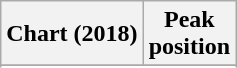<table class="wikitable sortable plainrowheaders" style="text-align:center">
<tr>
<th scope="col">Chart (2018)</th>
<th scope="col">Peak<br>position</th>
</tr>
<tr>
</tr>
<tr>
</tr>
</table>
